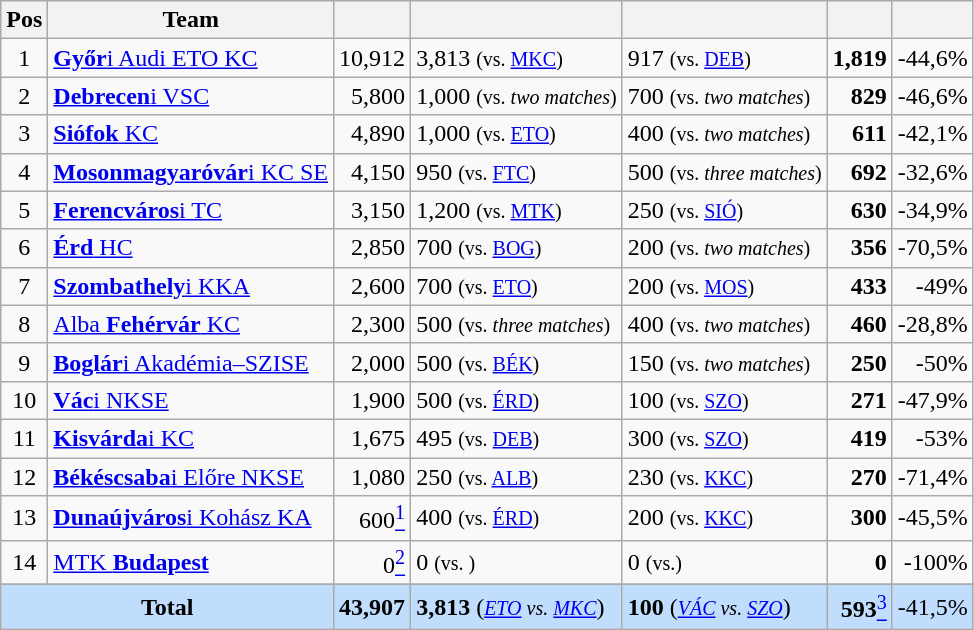<table class="wikitable" style="text-align:right">
<tr>
<th>Pos</th>
<th>Team</th>
<th></th>
<th></th>
<th></th>
<th></th>
<th></th>
</tr>
<tr>
<td align="center">1</td>
<td align="left"><a href='#'><strong>Győr</strong>i Audi ETO KC</a></td>
<td>10,912 </td>
<td align="left">3,813 <small>(vs. <a href='#'>MKC</a>)</small></td>
<td align="left">917 <small>(vs. <a href='#'>DEB</a>)</small></td>
<td><strong>1,819</strong></td>
<td>-44,6%</td>
</tr>
<tr>
<td align="center">2</td>
<td align="left"><a href='#'><strong>Debrecen</strong>i VSC</a></td>
<td>5,800 </td>
<td align="left">1,000 <small>(vs. <em>two matches</em>)</small></td>
<td align="left">700 <small>(vs. <em>two matches</em>)</small></td>
<td><strong>829</strong></td>
<td>-46,6%</td>
</tr>
<tr>
<td align="center">3</td>
<td align="left"><a href='#'><strong>Siófok</strong> KC</a></td>
<td>4,890 </td>
<td align="left">1,000 <small>(vs. <a href='#'>ETO</a>)</small></td>
<td align="left">400 <small>(vs. <em>two matches</em>)</small></td>
<td><strong>611</strong></td>
<td>-42,1%</td>
</tr>
<tr>
<td align="center">4</td>
<td align="left"><a href='#'><strong>Mosonmagyaróvár</strong>i KC SE</a></td>
<td>4,150 </td>
<td align="left">950 <small>(vs. <a href='#'>FTC</a>)</small></td>
<td align="left">500 <small>(vs. <em>three matches</em>)</small></td>
<td><strong>692</strong></td>
<td>-32,6%</td>
</tr>
<tr>
<td align="center">5</td>
<td align="left"><a href='#'><strong>Ferencváros</strong>i TC</a></td>
<td>3,150 </td>
<td align="left">1,200 <small>(vs. <a href='#'>MTK</a>)</small></td>
<td align="left">250 <small>(vs. <a href='#'>SIÓ</a>)</small></td>
<td><strong>630</strong></td>
<td>-34,9%</td>
</tr>
<tr>
<td align="center">6</td>
<td align="left"><a href='#'><strong>Érd</strong> HC</a></td>
<td>2,850 </td>
<td align="left">700 <small>(vs. <a href='#'>BOG</a>)</small></td>
<td align="left">200 <small>(vs. <em>two matches</em>)</small></td>
<td><strong>356</strong></td>
<td>-70,5%</td>
</tr>
<tr>
<td align="center">7</td>
<td align="left"><a href='#'><strong>Szombathely</strong>i KKA</a></td>
<td>2,600 </td>
<td align="left">700 <small>(vs. <a href='#'>ETO</a>)</small></td>
<td align="left">200 <small>(vs. <a href='#'>MOS</a>)</small></td>
<td><strong>433</strong></td>
<td>-49%</td>
</tr>
<tr>
<td align="center">8</td>
<td align="left"><a href='#'>Alba <strong>Fehérvár</strong> KC</a></td>
<td>2,300 </td>
<td align="left">500 <small>(vs. <em>three matches</em>)</small></td>
<td align="left">400 <small>(vs. <em>two matches</em>)</small></td>
<td><strong>460</strong></td>
<td>-28,8%</td>
</tr>
<tr>
<td align="center">9</td>
<td align="left"><a href='#'><strong>Boglár</strong>i Akadémia–SZISE</a></td>
<td>2,000 </td>
<td align="left">500 <small>(vs. <a href='#'>BÉK</a>)</small></td>
<td align="left">150 <small>(vs. <em>two matches</em>)</small></td>
<td><strong>250</strong></td>
<td>-50%</td>
</tr>
<tr>
<td align="center">10</td>
<td align="left"><a href='#'><strong>Vác</strong>i NKSE</a></td>
<td>1,900 </td>
<td align="left">500 <small>(vs. <a href='#'>ÉRD</a>)</small></td>
<td align="left">100 <small>(vs. <a href='#'>SZO</a>)</small></td>
<td><strong>271</strong></td>
<td>-47,9%</td>
</tr>
<tr>
<td align="center">11</td>
<td align="left"><a href='#'><strong>Kisvárda</strong>i KC</a></td>
<td>1,675 </td>
<td align="left">495 <small>(vs. <a href='#'>DEB</a>)</small></td>
<td align="left">300 <small>(vs. <a href='#'>SZO</a>)</small></td>
<td><strong>419</strong></td>
<td>-53%</td>
</tr>
<tr>
<td align="center">12</td>
<td align="left"><a href='#'><strong>Békéscsaba</strong>i Előre NKSE</a></td>
<td>1,080 </td>
<td align="left">250 <small>(vs. <a href='#'>ALB</a>)</small></td>
<td align="left">230 <small>(vs. <a href='#'>KKC</a>)</small></td>
<td><strong>270</strong></td>
<td>-71,4%</td>
</tr>
<tr>
<td align="center">13</td>
<td align="left"><a href='#'><strong>Dunaújváros</strong>i Kohász KA</a></td>
<td>600<a href='#'><sup>1</sup></a> </td>
<td align="left">400 <small>(vs. <a href='#'>ÉRD</a>)</small></td>
<td align="left">200 <small>(vs. <a href='#'>KKC</a>)</small></td>
<td><strong>300</strong></td>
<td>-45,5%</td>
</tr>
<tr>
<td align="center">14</td>
<td align="left"><a href='#'>MTK <strong>Budapest</strong></a></td>
<td>0<a href='#'><sup>2</sup></a> </td>
<td align="left">0 <small>(vs. )</small></td>
<td align="left">0 <small>(vs.)</small></td>
<td><strong>0</strong></td>
<td>-100%</td>
</tr>
<tr>
</tr>
<tr bgcolor=#c1ddfd>
<td align=center colspan="2"><strong>Total</strong></td>
<td><strong>43,907</strong></td>
<td align="left"><strong>3,813</strong> (<small><em><a href='#'>ETO</a> vs. <a href='#'>MKC</a></em></small>)</td>
<td align="left"><strong>100</strong> (<small><em><a href='#'>VÁC</a> vs. <a href='#'>SZO</a></em></small>)</td>
<td><strong>593</strong><a href='#'><sup>3</sup></a></td>
<td>-41,5%</td>
</tr>
</table>
